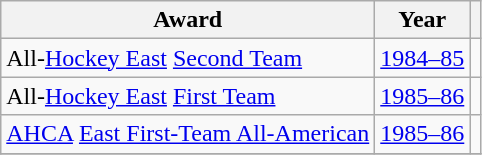<table class="wikitable">
<tr>
<th>Award</th>
<th>Year</th>
<th></th>
</tr>
<tr>
<td>All-<a href='#'>Hockey East</a> <a href='#'>Second Team</a></td>
<td><a href='#'>1984–85</a></td>
<td></td>
</tr>
<tr>
<td>All-<a href='#'>Hockey East</a> <a href='#'>First Team</a></td>
<td><a href='#'>1985–86</a></td>
<td></td>
</tr>
<tr>
<td><a href='#'>AHCA</a> <a href='#'>East First-Team All-American</a></td>
<td><a href='#'>1985–86</a></td>
<td></td>
</tr>
<tr>
</tr>
</table>
